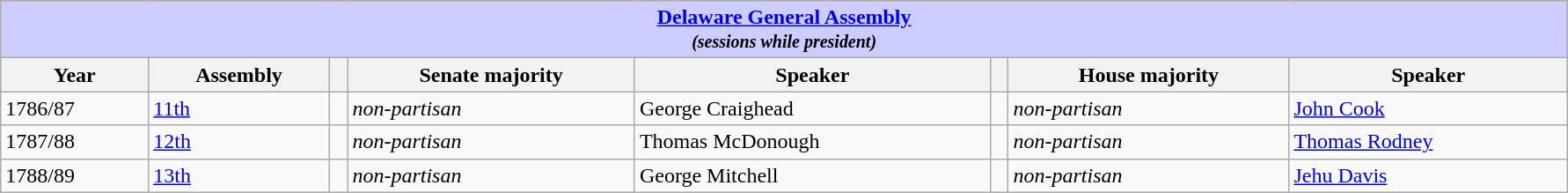<table class=wikitable style="width: 94%" style="text-align: center;" align="center">
<tr bgcolor=#cccccc>
<th colspan=12 style="background: #ccccff;"><a href='#'>Delaware General Assembly</a> <br> <small> <em>(sessions while president)</em></small></th>
</tr>
<tr>
<th>Year</th>
<th>Assembly</th>
<th></th>
<th>Senate majority</th>
<th>Speaker</th>
<th></th>
<th>House majority</th>
<th>Speaker</th>
</tr>
<tr>
<td>1786/87</td>
<td><a href='#'>11th</a></td>
<td></td>
<td><em>non-partisan</em></td>
<td>George Craighead</td>
<td></td>
<td><em>non-partisan</em></td>
<td><a href='#'>John Cook</a></td>
</tr>
<tr>
<td>1787/88</td>
<td><a href='#'>12th</a></td>
<td></td>
<td><em>non-partisan</em></td>
<td>Thomas McDonough</td>
<td></td>
<td><em>non-partisan</em></td>
<td><a href='#'>Thomas Rodney</a></td>
</tr>
<tr>
<td>1788/89</td>
<td><a href='#'>13th</a></td>
<td></td>
<td><em>non-partisan</em></td>
<td>George Mitchell</td>
<td></td>
<td><em>non-partisan</em></td>
<td><a href='#'>Jehu Davis</a></td>
</tr>
</table>
